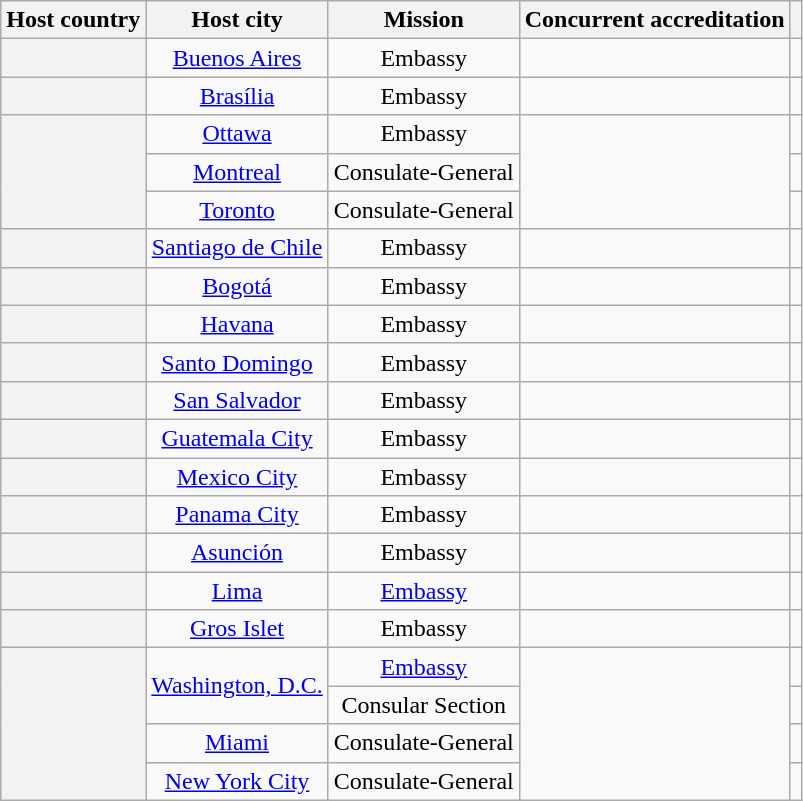<table class="wikitable plainrowheaders" style="text-align:center;">
<tr>
<th scope="col">Host country</th>
<th scope="col">Host city</th>
<th scope="col">Mission</th>
<th scope="col">Concurrent accreditation</th>
<th scope="col"></th>
</tr>
<tr>
<th scope="row"></th>
<td><a href='#'>Buenos Aires</a></td>
<td>Embassy</td>
<td></td>
<td></td>
</tr>
<tr>
<th scope="row"></th>
<td><a href='#'>Brasília</a></td>
<td>Embassy</td>
<td></td>
<td></td>
</tr>
<tr>
<th scope="row" rowspan="3"></th>
<td><a href='#'>Ottawa</a></td>
<td>Embassy</td>
<td rowspan="3"></td>
<td></td>
</tr>
<tr>
<td><a href='#'>Montreal</a></td>
<td>Consulate-General</td>
<td></td>
</tr>
<tr>
<td><a href='#'>Toronto</a></td>
<td>Consulate-General</td>
<td></td>
</tr>
<tr>
<th scope="row"></th>
<td><a href='#'>Santiago de Chile</a></td>
<td>Embassy</td>
<td></td>
<td></td>
</tr>
<tr>
<th scope="row"></th>
<td><a href='#'>Bogotá</a></td>
<td>Embassy</td>
<td></td>
<td></td>
</tr>
<tr>
<th scope="row"></th>
<td><a href='#'>Havana</a></td>
<td>Embassy</td>
<td></td>
<td></td>
</tr>
<tr>
<th scope="row"></th>
<td><a href='#'>Santo Domingo</a></td>
<td>Embassy</td>
<td></td>
<td></td>
</tr>
<tr>
<th scope="row"></th>
<td><a href='#'>San Salvador</a></td>
<td>Embassy</td>
<td></td>
<td></td>
</tr>
<tr>
<th scope="row"></th>
<td><a href='#'>Guatemala City</a></td>
<td>Embassy</td>
<td></td>
<td></td>
</tr>
<tr>
<th scope="row"></th>
<td><a href='#'>Mexico City</a></td>
<td>Embassy</td>
<td></td>
<td></td>
</tr>
<tr>
<th scope="row"></th>
<td><a href='#'>Panama City</a></td>
<td>Embassy</td>
<td></td>
<td></td>
</tr>
<tr>
<th scope="row"></th>
<td><a href='#'>Asunción</a></td>
<td>Embassy</td>
<td></td>
<td></td>
</tr>
<tr>
<th scope="row"></th>
<td><a href='#'>Lima</a></td>
<td><a href='#'>Embassy</a></td>
<td></td>
<td></td>
</tr>
<tr>
<th scope="row"></th>
<td><a href='#'>Gros Islet</a></td>
<td>Embassy</td>
<td></td>
<td></td>
</tr>
<tr>
<th scope="row" rowspan="4"></th>
<td rowspan="2"><a href='#'>Washington, D.C.</a></td>
<td><a href='#'>Embassy</a></td>
<td rowspan="4"></td>
<td></td>
</tr>
<tr>
<td>Consular Section</td>
<td></td>
</tr>
<tr>
<td><a href='#'>Miami</a></td>
<td>Consulate-General</td>
<td></td>
</tr>
<tr>
<td><a href='#'>New York City</a></td>
<td>Consulate-General</td>
<td></td>
</tr>
</table>
